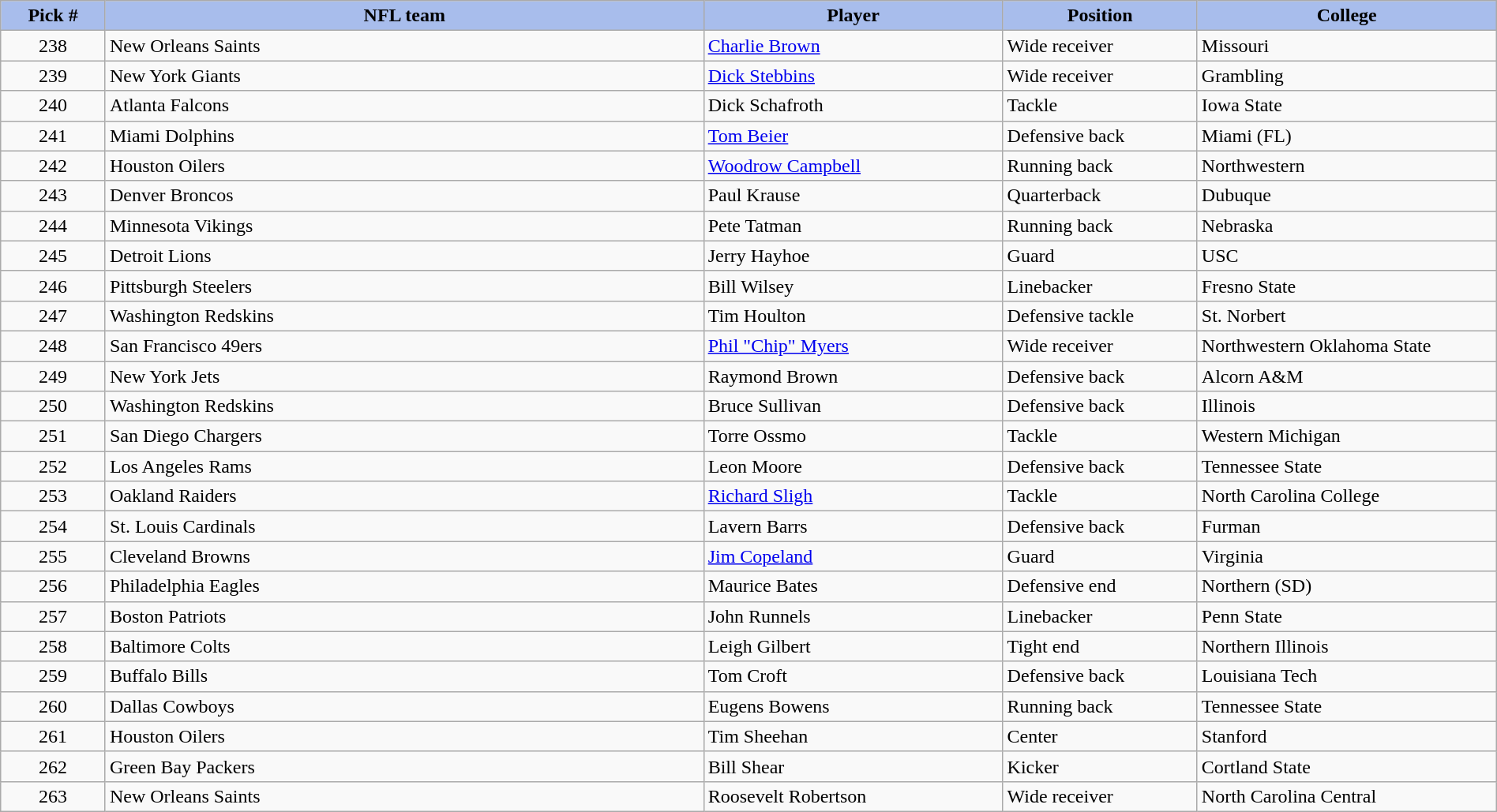<table class="wikitable sortable sortable" style="width: 100%">
<tr>
<th style="background:#A8BDEC;" width=7%>Pick #</th>
<th width=40% style="background:#A8BDEC;">NFL team</th>
<th width=20% style="background:#A8BDEC;">Player</th>
<th width=13% style="background:#A8BDEC;">Position</th>
<th style="background:#A8BDEC;">College</th>
</tr>
<tr>
<td align=center>238</td>
<td>New Orleans Saints</td>
<td><a href='#'>Charlie Brown</a></td>
<td>Wide receiver</td>
<td>Missouri</td>
</tr>
<tr>
<td align=center>239</td>
<td>New York Giants</td>
<td><a href='#'>Dick Stebbins</a></td>
<td>Wide receiver</td>
<td>Grambling</td>
</tr>
<tr>
<td align=center>240</td>
<td>Atlanta Falcons</td>
<td>Dick Schafroth</td>
<td>Tackle</td>
<td>Iowa State</td>
</tr>
<tr>
<td align=center>241</td>
<td>Miami Dolphins</td>
<td><a href='#'>Tom Beier</a></td>
<td>Defensive back</td>
<td>Miami (FL)</td>
</tr>
<tr>
<td align=center>242</td>
<td>Houston Oilers</td>
<td><a href='#'>Woodrow Campbell</a></td>
<td>Running back</td>
<td>Northwestern</td>
</tr>
<tr>
<td align=center>243</td>
<td>Denver Broncos</td>
<td>Paul Krause</td>
<td>Quarterback</td>
<td>Dubuque</td>
</tr>
<tr>
<td align=center>244</td>
<td>Minnesota Vikings</td>
<td>Pete Tatman</td>
<td>Running back</td>
<td>Nebraska</td>
</tr>
<tr>
<td align=center>245</td>
<td>Detroit Lions</td>
<td>Jerry Hayhoe</td>
<td>Guard</td>
<td>USC</td>
</tr>
<tr>
<td align=center>246</td>
<td>Pittsburgh Steelers</td>
<td>Bill Wilsey</td>
<td>Linebacker</td>
<td>Fresno State</td>
</tr>
<tr>
<td align=center>247</td>
<td>Washington Redskins</td>
<td>Tim Houlton</td>
<td>Defensive tackle</td>
<td>St. Norbert</td>
</tr>
<tr>
<td align=center>248</td>
<td>San Francisco 49ers</td>
<td><a href='#'>Phil "Chip" Myers</a></td>
<td>Wide receiver</td>
<td>Northwestern Oklahoma State</td>
</tr>
<tr>
<td align=center>249</td>
<td>New York Jets</td>
<td>Raymond Brown</td>
<td>Defensive back</td>
<td>Alcorn A&M</td>
</tr>
<tr>
<td align=center>250</td>
<td>Washington Redskins</td>
<td>Bruce Sullivan</td>
<td>Defensive back</td>
<td>Illinois</td>
</tr>
<tr>
<td align=center>251</td>
<td>San Diego Chargers</td>
<td>Torre Ossmo</td>
<td>Tackle</td>
<td>Western Michigan</td>
</tr>
<tr>
<td align=center>252</td>
<td>Los Angeles Rams</td>
<td>Leon Moore</td>
<td>Defensive back</td>
<td>Tennessee State</td>
</tr>
<tr>
<td align=center>253</td>
<td>Oakland Raiders</td>
<td><a href='#'>Richard Sligh</a></td>
<td>Tackle</td>
<td>North Carolina College</td>
</tr>
<tr>
<td align=center>254</td>
<td>St. Louis Cardinals</td>
<td>Lavern Barrs</td>
<td>Defensive back</td>
<td>Furman</td>
</tr>
<tr>
<td align=center>255</td>
<td>Cleveland Browns</td>
<td><a href='#'>Jim Copeland</a></td>
<td>Guard</td>
<td>Virginia</td>
</tr>
<tr>
<td align=center>256</td>
<td>Philadelphia Eagles</td>
<td>Maurice Bates</td>
<td>Defensive end</td>
<td>Northern (SD)</td>
</tr>
<tr>
<td align=center>257</td>
<td>Boston Patriots</td>
<td>John Runnels</td>
<td>Linebacker</td>
<td>Penn State</td>
</tr>
<tr>
<td align=center>258</td>
<td>Baltimore Colts</td>
<td>Leigh Gilbert</td>
<td>Tight end</td>
<td>Northern Illinois</td>
</tr>
<tr>
<td align=center>259</td>
<td>Buffalo Bills</td>
<td>Tom Croft</td>
<td>Defensive back</td>
<td>Louisiana Tech</td>
</tr>
<tr>
<td align=center>260</td>
<td>Dallas Cowboys</td>
<td>Eugens Bowens</td>
<td>Running back</td>
<td>Tennessee State</td>
</tr>
<tr>
<td align=center>261</td>
<td>Houston Oilers</td>
<td>Tim Sheehan</td>
<td>Center</td>
<td>Stanford</td>
</tr>
<tr>
<td align=center>262</td>
<td>Green Bay Packers</td>
<td>Bill Shear</td>
<td>Kicker</td>
<td>Cortland State</td>
</tr>
<tr>
<td align=center>263</td>
<td>New Orleans Saints</td>
<td>Roosevelt Robertson</td>
<td>Wide receiver</td>
<td>North Carolina Central</td>
</tr>
</table>
